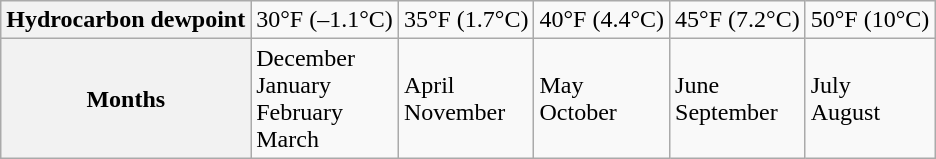<table class="wikitable">
<tr>
<th>Hydrocarbon dewpoint</th>
<td>30°F (–1.1°C)</td>
<td>35°F (1.7°C)</td>
<td>40°F (4.4°C)</td>
<td>45°F (7.2°C)</td>
<td>50°F (10°C)</td>
</tr>
<tr>
<th>Months</th>
<td>December<br>January<br>February<br>March</td>
<td>April<br>November</td>
<td>May<br>October</td>
<td>June<br>September</td>
<td>July<br>August</td>
</tr>
</table>
